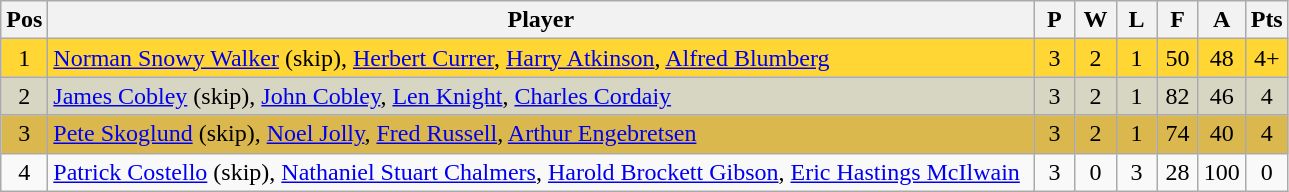<table class="wikitable" style="font-size: 100%">
<tr>
<th width=20>Pos</th>
<th width=650>Player</th>
<th width=20>P</th>
<th width=20>W</th>
<th width=20>L</th>
<th width=20>F</th>
<th width=20>A</th>
<th width=20>Pts</th>
</tr>
<tr align=center style="background: #FFD633;">
<td>1</td>
<td align="left"> <a href='#'>Norman Snowy Walker</a> (skip), <a href='#'>Herbert Currer</a>, <a href='#'>Harry Atkinson</a>, <a href='#'>Alfred Blumberg</a></td>
<td>3</td>
<td>2</td>
<td>1</td>
<td>50</td>
<td>48</td>
<td>4+</td>
</tr>
<tr align=center style="background: #D6D6C2;">
<td>2</td>
<td align="left"> <a href='#'>James Cobley</a> (skip), <a href='#'>John Cobley</a>, <a href='#'>Len Knight</a>, <a href='#'>Charles Cordaiy</a></td>
<td>3</td>
<td>2</td>
<td>1</td>
<td>82</td>
<td>46</td>
<td>4</td>
</tr>
<tr align=center style="background: #DBB84D;">
<td>3</td>
<td align="left"> <a href='#'>Pete Skoglund</a> (skip), <a href='#'>Noel Jolly</a>, <a href='#'>Fred Russell</a>, <a href='#'>Arthur Engebretsen</a></td>
<td>3</td>
<td>2</td>
<td>1</td>
<td>74</td>
<td>40</td>
<td>4</td>
</tr>
<tr align=center>
<td>4</td>
<td align="left"> <a href='#'>Patrick Costello</a> (skip), <a href='#'>Nathaniel Stuart Chalmers</a>, <a href='#'>Harold Brockett Gibson</a>, <a href='#'>Eric Hastings McIlwain</a></td>
<td>3</td>
<td>0</td>
<td>3</td>
<td>28</td>
<td>100</td>
<td>0</td>
</tr>
</table>
